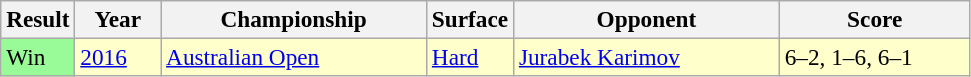<table class="sortable wikitable" style=font-size:97%>
<tr>
<th style="width:40px">Result</th>
<th style="width:50px">Year</th>
<th style="width:170px">Championship</th>
<th style="width:50px">Surface</th>
<th style="width:170px">Opponent</th>
<th style="width:120px"  class="unsortable">Score</th>
</tr>
<tr style="background:#ffc;">
<td style=background:#98fb98>Win</td>
<td><a href='#'>2016</a></td>
<td><a href='#'>Australian Open</a></td>
<td><a href='#'>Hard</a></td>
<td> <a href='#'>Jurabek Karimov</a></td>
<td>6–2, 1–6, 6–1</td>
</tr>
</table>
